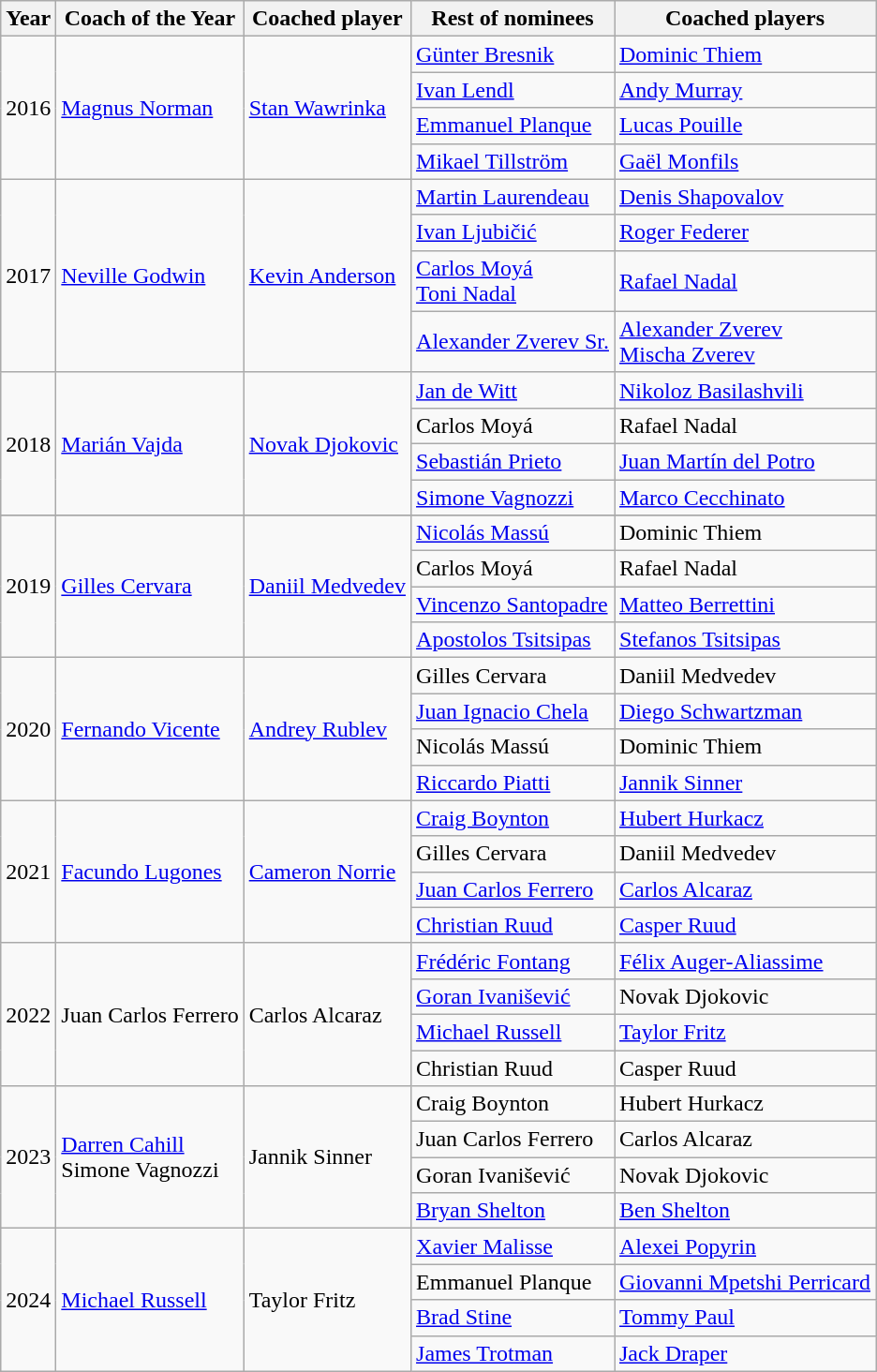<table class="wikitable">
<tr>
<th>Year</th>
<th>Coach of the Year</th>
<th>Coached player</th>
<th>Rest of nominees</th>
<th>Coached players</th>
</tr>
<tr>
<td rowspan="4">2016</td>
<td rowspan="4"> <a href='#'>Magnus Norman</a></td>
<td rowspan="4"> <a href='#'>Stan Wawrinka</a></td>
<td> <a href='#'>Günter Bresnik</a></td>
<td> <a href='#'>Dominic Thiem</a></td>
</tr>
<tr>
<td> <a href='#'>Ivan Lendl</a></td>
<td> <a href='#'>Andy Murray</a></td>
</tr>
<tr>
<td> <a href='#'>Emmanuel Planque</a></td>
<td> <a href='#'>Lucas Pouille</a></td>
</tr>
<tr>
<td> <a href='#'>Mikael Tillström</a></td>
<td> <a href='#'>Gaël Monfils</a></td>
</tr>
<tr>
<td rowspan="4">2017</td>
<td rowspan="4"> <a href='#'>Neville Godwin</a></td>
<td rowspan="4"> <a href='#'>Kevin Anderson</a></td>
<td> <a href='#'>Martin Laurendeau</a></td>
<td> <a href='#'>Denis Shapovalov</a></td>
</tr>
<tr>
<td> <a href='#'>Ivan Ljubičić</a></td>
<td> <a href='#'>Roger Federer</a></td>
</tr>
<tr>
<td> <a href='#'>Carlos Moyá</a><br> <a href='#'>Toni Nadal</a></td>
<td> <a href='#'>Rafael Nadal</a></td>
</tr>
<tr>
<td> <a href='#'>Alexander Zverev Sr.</a></td>
<td> <a href='#'>Alexander Zverev</a><br> <a href='#'>Mischa Zverev</a></td>
</tr>
<tr>
<td rowspan="4">2018</td>
<td rowspan="4"> <a href='#'>Marián Vajda</a></td>
<td rowspan="4"> <a href='#'>Novak Djokovic</a></td>
<td> <a href='#'>Jan de Witt</a></td>
<td> <a href='#'>Nikoloz Basilashvili</a></td>
</tr>
<tr>
<td> Carlos Moyá</td>
<td> Rafael Nadal</td>
</tr>
<tr>
<td> <a href='#'>Sebastián Prieto</a></td>
<td> <a href='#'>Juan Martín del Potro</a></td>
</tr>
<tr>
<td> <a href='#'>Simone Vagnozzi</a></td>
<td> <a href='#'>Marco Cecchinato</a></td>
</tr>
<tr>
</tr>
<tr>
<td rowspan="4">2019</td>
<td rowspan="4"> <a href='#'>Gilles Cervara</a></td>
<td rowspan="4"> <a href='#'>Daniil Medvedev</a></td>
<td> <a href='#'>Nicolás Massú</a></td>
<td> Dominic Thiem</td>
</tr>
<tr>
<td> Carlos Moyá</td>
<td> Rafael Nadal</td>
</tr>
<tr>
<td> <a href='#'>Vincenzo Santopadre</a></td>
<td> <a href='#'>Matteo Berrettini</a></td>
</tr>
<tr>
<td> <a href='#'>Apostolos Tsitsipas</a></td>
<td> <a href='#'>Stefanos Tsitsipas</a></td>
</tr>
<tr>
<td rowspan="4">2020</td>
<td rowspan="4"> <a href='#'>Fernando Vicente</a></td>
<td rowspan="4"> <a href='#'>Andrey Rublev</a></td>
<td> Gilles Cervara</td>
<td> Daniil Medvedev</td>
</tr>
<tr>
<td> <a href='#'>Juan Ignacio Chela</a></td>
<td> <a href='#'>Diego Schwartzman</a></td>
</tr>
<tr>
<td> Nicolás Massú</td>
<td> Dominic Thiem</td>
</tr>
<tr>
<td> <a href='#'>Riccardo Piatti</a></td>
<td> <a href='#'>Jannik Sinner</a></td>
</tr>
<tr>
<td rowspan="4">2021</td>
<td rowspan="4"> <a href='#'>Facundo Lugones</a></td>
<td rowspan="4"> <a href='#'>Cameron Norrie</a></td>
<td> <a href='#'>Craig Boynton</a></td>
<td> <a href='#'>Hubert Hurkacz</a></td>
</tr>
<tr>
<td> Gilles Cervara</td>
<td> Daniil Medvedev</td>
</tr>
<tr>
<td> <a href='#'>Juan Carlos Ferrero</a></td>
<td> <a href='#'>Carlos Alcaraz</a></td>
</tr>
<tr>
<td> <a href='#'>Christian Ruud</a></td>
<td> <a href='#'>Casper Ruud</a></td>
</tr>
<tr>
<td rowspan="4">2022</td>
<td rowspan="4"> Juan Carlos Ferrero</td>
<td rowspan="4"> Carlos Alcaraz</td>
<td> <a href='#'>Frédéric Fontang</a></td>
<td> <a href='#'>Félix Auger-Aliassime</a></td>
</tr>
<tr>
<td> <a href='#'>Goran Ivanišević</a></td>
<td> Novak Djokovic</td>
</tr>
<tr>
<td> <a href='#'>Michael Russell</a></td>
<td> <a href='#'>Taylor Fritz</a></td>
</tr>
<tr>
<td> Christian Ruud</td>
<td> Casper Ruud</td>
</tr>
<tr>
<td rowspan="4">2023</td>
<td rowspan="4"> <a href='#'>Darren Cahill</a><br> Simone Vagnozzi</td>
<td rowspan="4"> Jannik Sinner</td>
<td> Craig Boynton</td>
<td> Hubert Hurkacz</td>
</tr>
<tr>
<td> Juan Carlos Ferrero</td>
<td> Carlos Alcaraz</td>
</tr>
<tr>
<td> Goran Ivanišević</td>
<td> Novak Djokovic</td>
</tr>
<tr>
<td> <a href='#'>Bryan Shelton</a></td>
<td> <a href='#'>Ben Shelton</a></td>
</tr>
<tr>
<td rowspan="4">2024</td>
<td rowspan="4"> <a href='#'>Michael Russell</a></td>
<td rowspan="4"> Taylor Fritz</td>
<td> <a href='#'>Xavier Malisse</a></td>
<td> <a href='#'>Alexei Popyrin</a></td>
</tr>
<tr>
<td> Emmanuel Planque</td>
<td> <a href='#'>Giovanni Mpetshi Perricard</a></td>
</tr>
<tr>
<td> <a href='#'>Brad Stine</a></td>
<td> <a href='#'>Tommy Paul</a></td>
</tr>
<tr>
<td> <a href='#'>James Trotman</a></td>
<td> <a href='#'>Jack Draper</a></td>
</tr>
</table>
